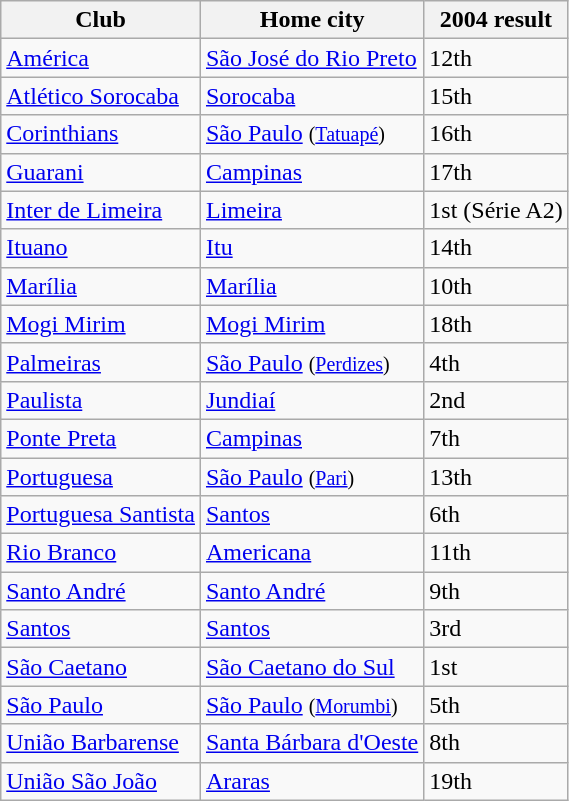<table class="wikitable sortable">
<tr>
<th>Club</th>
<th>Home city</th>
<th>2004 result</th>
</tr>
<tr>
<td><a href='#'>América</a></td>
<td><a href='#'>São José do Rio Preto</a></td>
<td>12th</td>
</tr>
<tr>
<td><a href='#'>Atlético Sorocaba</a></td>
<td><a href='#'>Sorocaba</a></td>
<td>15th</td>
</tr>
<tr>
<td><a href='#'>Corinthians</a></td>
<td><a href='#'>São Paulo</a> <small>(<a href='#'>Tatuapé</a>)</small></td>
<td>16th</td>
</tr>
<tr>
<td><a href='#'>Guarani</a></td>
<td><a href='#'>Campinas</a></td>
<td>17th</td>
</tr>
<tr>
<td><a href='#'>Inter de Limeira</a></td>
<td><a href='#'>Limeira</a></td>
<td>1st (Série A2)</td>
</tr>
<tr>
<td><a href='#'>Ituano</a></td>
<td><a href='#'>Itu</a></td>
<td>14th</td>
</tr>
<tr>
<td><a href='#'>Marília</a></td>
<td><a href='#'>Marília</a></td>
<td>10th</td>
</tr>
<tr>
<td><a href='#'>Mogi Mirim</a></td>
<td><a href='#'>Mogi Mirim</a></td>
<td>18th</td>
</tr>
<tr>
<td><a href='#'>Palmeiras</a></td>
<td><a href='#'>São Paulo</a> <small>(<a href='#'>Perdizes</a>)</small></td>
<td>4th</td>
</tr>
<tr>
<td><a href='#'>Paulista</a></td>
<td><a href='#'>Jundiaí</a></td>
<td>2nd</td>
</tr>
<tr>
<td><a href='#'>Ponte Preta</a></td>
<td><a href='#'>Campinas</a></td>
<td>7th</td>
</tr>
<tr>
<td><a href='#'>Portuguesa</a></td>
<td><a href='#'>São Paulo</a> <small>(<a href='#'>Pari</a>)</small></td>
<td>13th</td>
</tr>
<tr>
<td><a href='#'>Portuguesa Santista</a></td>
<td><a href='#'>Santos</a></td>
<td>6th</td>
</tr>
<tr>
<td><a href='#'>Rio Branco</a></td>
<td><a href='#'>Americana</a></td>
<td>11th</td>
</tr>
<tr>
<td><a href='#'>Santo André</a></td>
<td><a href='#'>Santo André</a></td>
<td>9th</td>
</tr>
<tr>
<td><a href='#'>Santos</a></td>
<td><a href='#'>Santos</a></td>
<td>3rd</td>
</tr>
<tr>
<td><a href='#'>São Caetano</a></td>
<td><a href='#'>São Caetano do Sul</a></td>
<td>1st</td>
</tr>
<tr>
<td><a href='#'>São Paulo</a></td>
<td><a href='#'>São Paulo</a> <small>(<a href='#'>Morumbi</a>)</small></td>
<td>5th</td>
</tr>
<tr>
<td><a href='#'>União Barbarense</a></td>
<td><a href='#'>Santa Bárbara d'Oeste</a></td>
<td>8th</td>
</tr>
<tr>
<td><a href='#'>União São João</a></td>
<td><a href='#'>Araras</a></td>
<td>19th</td>
</tr>
</table>
